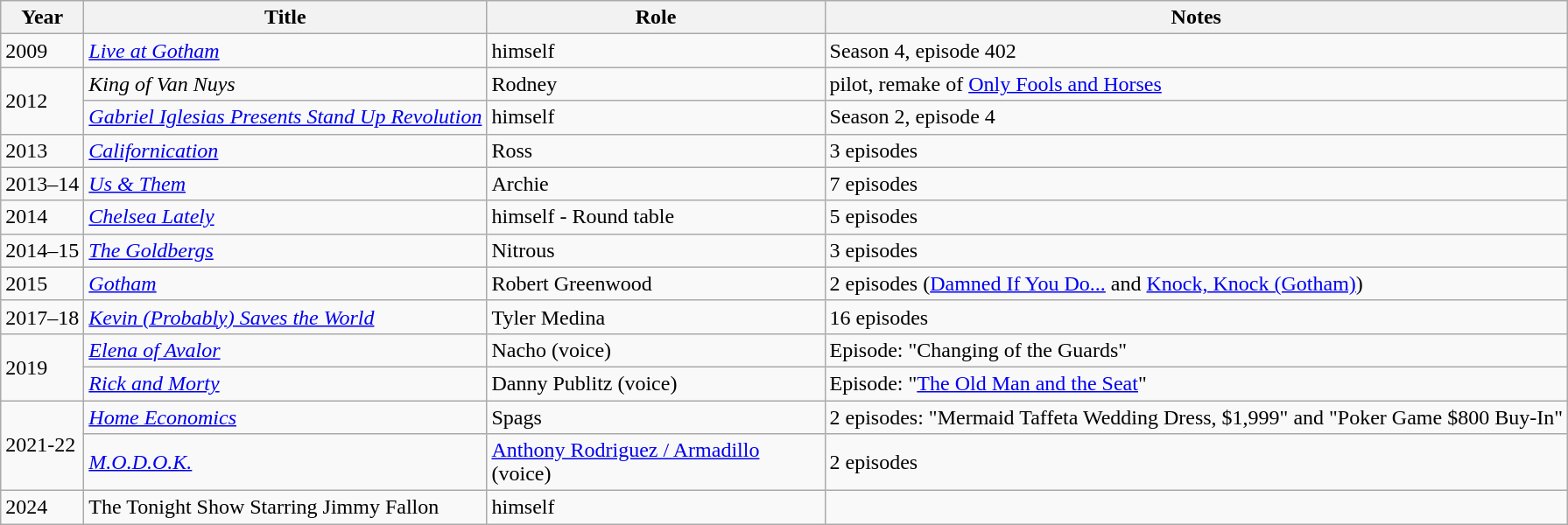<table class="wikitable sortable">
<tr>
<th>Year</th>
<th>Title</th>
<th scope="col" width="250px">Role</th>
<th class="unsortable">Notes</th>
</tr>
<tr>
<td>2009</td>
<td><em><a href='#'>Live at Gotham</a></em></td>
<td>himself</td>
<td>Season 4, episode 402</td>
</tr>
<tr>
<td rowspan="2">2012</td>
<td><em>King of Van Nuys</em></td>
<td>Rodney</td>
<td>pilot, remake of <a href='#'>Only Fools and Horses</a></td>
</tr>
<tr>
<td><em><a href='#'>Gabriel Iglesias Presents Stand Up Revolution</a></em></td>
<td>himself</td>
<td>Season 2, episode 4</td>
</tr>
<tr>
<td>2013</td>
<td><em><a href='#'>Californication</a></em></td>
<td>Ross</td>
<td>3 episodes</td>
</tr>
<tr>
<td>2013–14</td>
<td><em><a href='#'>Us & Them</a></em></td>
<td>Archie</td>
<td>7 episodes</td>
</tr>
<tr>
<td>2014</td>
<td><em><a href='#'>Chelsea Lately</a></em></td>
<td>himself - Round table</td>
<td>5 episodes</td>
</tr>
<tr>
<td>2014–15</td>
<td><em><a href='#'>The Goldbergs</a></em></td>
<td>Nitrous</td>
<td>3 episodes</td>
</tr>
<tr>
<td>2015</td>
<td><em><a href='#'>Gotham</a></em></td>
<td>Robert Greenwood</td>
<td>2 episodes (<a href='#'>Damned If You Do...</a> and <a href='#'>Knock, Knock (Gotham)</a>)</td>
</tr>
<tr>
<td>2017–18</td>
<td><em><a href='#'>Kevin (Probably) Saves the World</a></em></td>
<td>Tyler Medina</td>
<td>16 episodes</td>
</tr>
<tr>
<td rowspan="2">2019</td>
<td><em><a href='#'>Elena of Avalor</a></em></td>
<td>Nacho (voice)</td>
<td>Episode: "Changing of the Guards"</td>
</tr>
<tr>
<td><em><a href='#'>Rick and Morty</a></em></td>
<td>Danny Publitz (voice)</td>
<td>Episode: "<a href='#'>The Old Man and the Seat</a>"</td>
</tr>
<tr>
<td rowspan="2">2021-22</td>
<td><em><a href='#'>Home Economics</a></em></td>
<td>Spags</td>
<td>2 episodes: "Mermaid Taffeta Wedding Dress, $1,999" and "Poker Game $800 Buy-In"</td>
</tr>
<tr>
<td><em><a href='#'>M.O.D.O.K.</a></em></td>
<td><a href='#'>Anthony Rodriguez / Armadillo</a> (voice)</td>
<td>2 episodes</td>
</tr>
<tr>
<td>2024</td>
<td>The Tonight Show Starring Jimmy Fallon</td>
<td>himself</td>
<td></td>
</tr>
</table>
